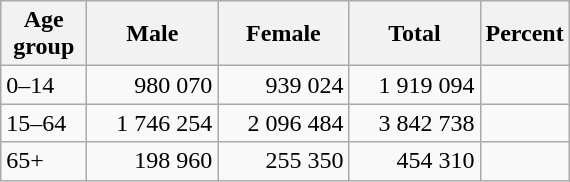<table class="wikitable" style="text-align: right;">
<tr>
<th width="50">Age group</th>
<th width="80pt">Male</th>
<th width="80">Female</th>
<th width="80">Total</th>
<th width="50">Percent</th>
</tr>
<tr>
<td align="left">0–14</td>
<td>980 070</td>
<td>939 024</td>
<td>1 919 094</td>
<td></td>
</tr>
<tr>
<td align="left">15–64</td>
<td>1 746 254</td>
<td>2 096 484</td>
<td>3 842 738</td>
<td></td>
</tr>
<tr>
<td align="left">65+</td>
<td>198 960</td>
<td>255 350</td>
<td>454 310</td>
<td></td>
</tr>
</table>
